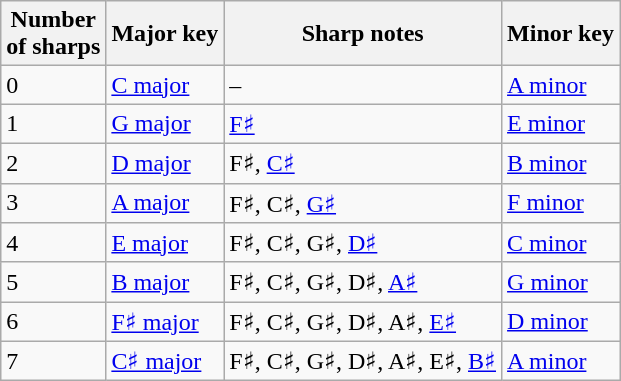<table class="wikitable">
<tr>
<th>Number<br>of sharps</th>
<th>Major key</th>
<th>Sharp notes</th>
<th>Minor key</th>
</tr>
<tr>
<td>0</td>
<td><a href='#'>C major</a></td>
<td>–</td>
<td><a href='#'>A minor</a></td>
</tr>
<tr>
<td>1</td>
<td><a href='#'>G major</a></td>
<td><a href='#'>F♯</a></td>
<td><a href='#'>E minor</a></td>
</tr>
<tr>
<td>2</td>
<td><a href='#'>D major</a></td>
<td>F♯, <a href='#'>C♯</a></td>
<td><a href='#'>B minor</a></td>
</tr>
<tr>
<td>3</td>
<td><a href='#'>A major</a></td>
<td>F♯, C♯, <a href='#'>G♯</a></td>
<td><a href='#'>F minor</a></td>
</tr>
<tr>
<td>4</td>
<td><a href='#'>E major</a></td>
<td>F♯, C♯, G♯, <a href='#'>D♯</a></td>
<td><a href='#'>C minor</a></td>
</tr>
<tr>
<td>5</td>
<td><a href='#'>B major</a></td>
<td>F♯, C♯, G♯, D♯, <a href='#'>A♯</a></td>
<td><a href='#'>G minor</a></td>
</tr>
<tr>
<td>6</td>
<td><a href='#'>F♯ major</a></td>
<td>F♯, C♯, G♯, D♯, A♯, <a href='#'>E♯</a></td>
<td><a href='#'>D minor</a></td>
</tr>
<tr>
<td>7</td>
<td><a href='#'>C♯ major</a></td>
<td>F♯, C♯, G♯, D♯, A♯, E♯, <a href='#'>B♯</a></td>
<td><a href='#'>A minor</a></td>
</tr>
</table>
